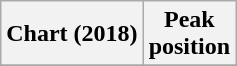<table class="wikitable sortable plainrowheaders">
<tr>
<th>Chart (2018)</th>
<th>Peak<br>position</th>
</tr>
<tr>
</tr>
</table>
